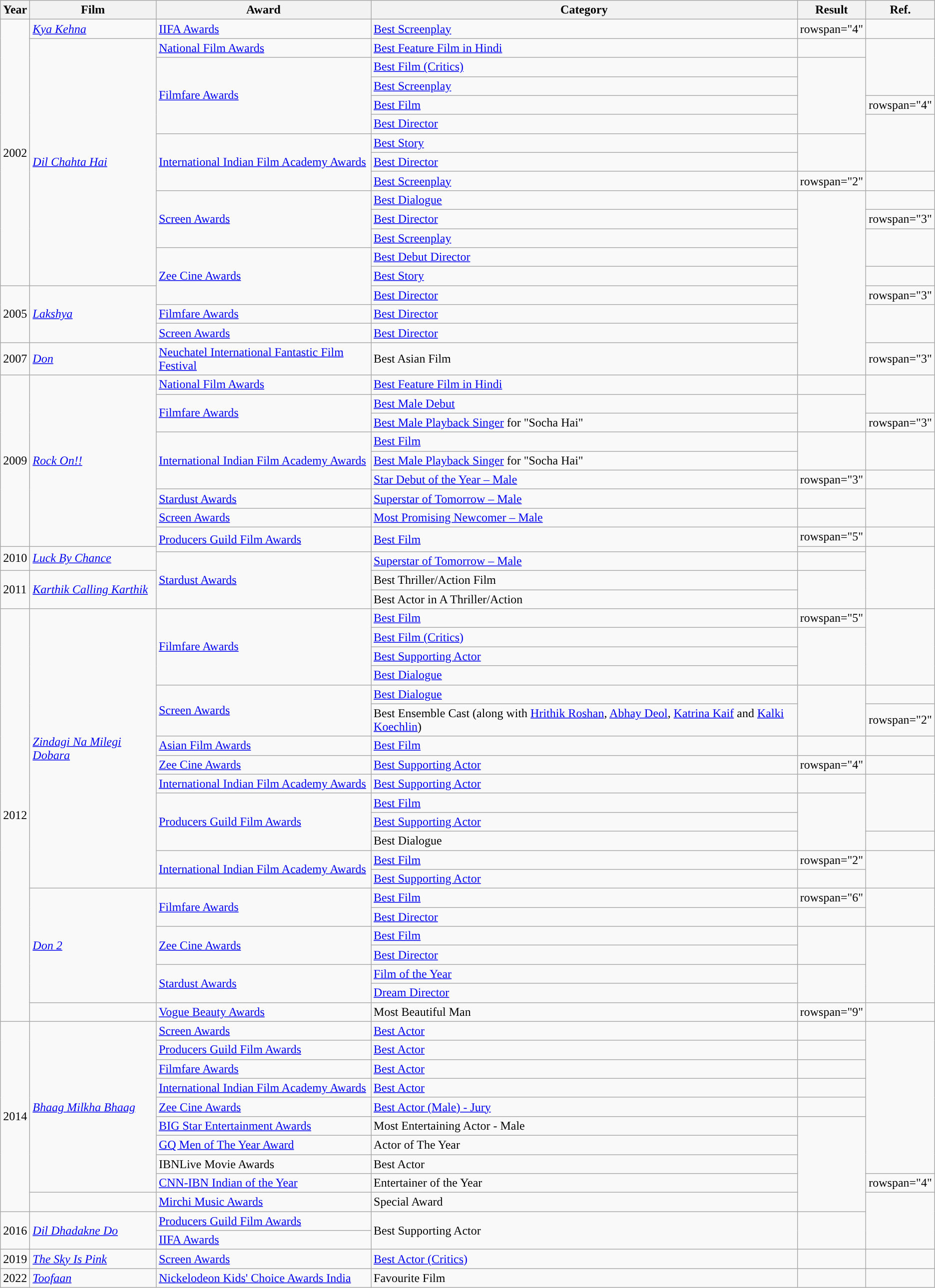<table class="wikitable">
<tr style="text-align:center;">
<th>Year</th>
<th>Film</th>
<th>Award</th>
<th>Category</th>
<th>Result</th>
<th>Ref.</th>
</tr>
<tr>
<td rowspan="14">2002</td>
<td><em><a href='#'>Kya Kehna</a></em></td>
<td><a href='#'>IIFA Awards</a></td>
<td><a href='#'>Best Screenplay</a></td>
<td>rowspan="4" </td>
<td></td>
</tr>
<tr>
<td rowspan="13"><em><a href='#'>Dil Chahta Hai</a></em></td>
<td><a href='#'>National Film Awards</a></td>
<td><a href='#'>Best Feature Film in Hindi</a></td>
<td></td>
</tr>
<tr>
<td rowspan="4"><a href='#'>Filmfare Awards</a></td>
<td><a href='#'>Best Film (Critics)</a></td>
<td rowspan="4"></td>
</tr>
<tr>
<td><a href='#'>Best Screenplay</a></td>
</tr>
<tr>
<td><a href='#'>Best Film</a></td>
<td>rowspan="4" </td>
</tr>
<tr>
<td><a href='#'>Best Director</a></td>
</tr>
<tr>
<td rowspan="3"><a href='#'>International Indian Film Academy Awards</a></td>
<td><a href='#'>Best Story</a></td>
<td rowspan="2"></td>
</tr>
<tr>
<td><a href='#'>Best Director</a></td>
</tr>
<tr>
<td><a href='#'>Best Screenplay</a></td>
<td>rowspan="2" </td>
<td></td>
</tr>
<tr>
<td rowspan="3"><a href='#'>Screen Awards</a></td>
<td><a href='#'>Best Dialogue</a></td>
<td rowspan="9"></td>
</tr>
<tr>
<td><a href='#'>Best Director</a></td>
<td>rowspan="3" </td>
</tr>
<tr>
<td><a href='#'>Best Screenplay</a></td>
</tr>
<tr>
<td rowspan="3"><a href='#'>Zee Cine Awards</a></td>
<td><a href='#'>Best Debut Director</a></td>
</tr>
<tr>
<td><a href='#'>Best Story</a></td>
<td></td>
</tr>
<tr>
<td rowspan="3">2005</td>
<td rowspan="3"><a href='#'><em>Lakshya</em></a></td>
<td><a href='#'>Best Director</a></td>
<td>rowspan="3" </td>
</tr>
<tr>
<td><a href='#'>Filmfare Awards</a></td>
<td><a href='#'>Best Director</a></td>
</tr>
<tr>
<td><a href='#'>Screen Awards</a></td>
<td><a href='#'>Best Director</a></td>
</tr>
<tr>
<td>2007</td>
<td><em><a href='#'>Don</a></em></td>
<td><a href='#'>Neuchatel International Fantastic Film Festival</a></td>
<td>Best Asian Film</td>
<td>rowspan="3" </td>
</tr>
<tr>
<td rowspan="9">2009</td>
<td rowspan="9"><em><a href='#'>Rock On!!</a></em></td>
<td><a href='#'>National Film Awards</a></td>
<td><a href='#'>Best Feature Film in Hindi</a></td>
<td></td>
</tr>
<tr>
<td rowspan="2"><a href='#'>Filmfare Awards</a></td>
<td><a href='#'>Best Male Debut</a></td>
<td rowspan="2"><br></td>
</tr>
<tr>
<td><a href='#'>Best Male Playback Singer</a> for "Socha Hai"</td>
<td>rowspan="3" </td>
</tr>
<tr>
<td rowspan="3"><a href='#'>International Indian Film Academy Awards</a></td>
<td><a href='#'>Best Film</a></td>
<td rowspan="2"></td>
</tr>
<tr>
<td><a href='#'>Best Male Playback Singer</a> for "Socha Hai"</td>
</tr>
<tr>
<td><a href='#'>Star Debut of the Year – Male</a></td>
<td>rowspan="3" </td>
<td></td>
</tr>
<tr>
<td><a href='#'>Stardust Awards</a></td>
<td><a href='#'>Superstar of Tomorrow – Male</a></td>
<td></td>
</tr>
<tr>
<td><a href='#'>Screen Awards</a></td>
<td><a href='#'>Most Promising Newcomer – Male</a></td>
<td></td>
</tr>
<tr>
<td rowspan="2"><a href='#'>Producers Guild Film Awards</a></td>
<td rowspan="2"><a href='#'>Best Film</a></td>
<td>rowspan="5" </td>
<td></td>
</tr>
<tr>
<td rowspan="2">2010</td>
<td rowspan="2"><em><a href='#'>Luck By Chance</a></em></td>
<td></td>
</tr>
<tr>
<td rowspan="3"><a href='#'>Stardust Awards</a></td>
<td><a href='#'>Superstar of Tomorrow – Male</a></td>
<td></td>
</tr>
<tr>
<td rowspan="2">2011</td>
<td rowspan="2"><em><a href='#'>Karthik Calling Karthik</a></em></td>
<td>Best Thriller/Action Film</td>
<td rowspan="2"></td>
</tr>
<tr>
<td>Best Actor in A Thriller/Action</td>
</tr>
<tr>
<td rowspan="21">2012</td>
<td rowspan="14"><em><a href='#'>Zindagi Na Milegi Dobara</a></em></td>
<td rowspan="4"><a href='#'>Filmfare Awards</a></td>
<td><a href='#'>Best Film</a></td>
<td>rowspan="5" </td>
<td rowspan="4"></td>
</tr>
<tr>
<td><a href='#'>Best Film (Critics)</a></td>
</tr>
<tr>
<td><a href='#'>Best Supporting Actor</a></td>
</tr>
<tr>
<td><a href='#'>Best Dialogue</a></td>
</tr>
<tr>
<td rowspan="2"><a href='#'>Screen Awards</a></td>
<td><a href='#'>Best Dialogue</a></td>
<td rowspan="2"><br></td>
</tr>
<tr>
<td>Best Ensemble Cast (along with <a href='#'>Hrithik Roshan</a>, <a href='#'>Abhay Deol</a>, <a href='#'>Katrina Kaif</a> and <a href='#'>Kalki Koechlin</a>)</td>
<td>rowspan="2" </td>
</tr>
<tr>
<td><a href='#'>Asian Film Awards</a></td>
<td><a href='#'>Best Film</a></td>
<td></td>
</tr>
<tr>
<td><a href='#'>Zee Cine Awards</a></td>
<td><a href='#'>Best Supporting Actor</a></td>
<td>rowspan="4" </td>
<td></td>
</tr>
<tr>
<td><a href='#'>International Indian Film Academy Awards</a></td>
<td><a href='#'>Best Supporting Actor</a></td>
<td></td>
</tr>
<tr>
<td rowspan="3"><a href='#'>Producers Guild Film Awards</a></td>
<td><a href='#'>Best Film</a></td>
<td rowspan="3"></td>
</tr>
<tr>
<td><a href='#'>Best Supporting Actor</a></td>
</tr>
<tr>
<td>Best Dialogue</td>
<td></td>
</tr>
<tr>
<td rowspan="2"><a href='#'>International Indian Film Academy Awards</a></td>
<td><a href='#'>Best Film</a></td>
<td>rowspan="2" </td>
<td rowspan="2"></td>
</tr>
<tr>
<td><a href='#'>Best Supporting Actor</a></td>
</tr>
<tr>
<td rowspan="6"><em><a href='#'>Don 2</a></em></td>
<td rowspan="2"><a href='#'>Filmfare Awards</a></td>
<td><a href='#'>Best Film</a></td>
<td>rowspan="6" </td>
<td rowspan="2"></td>
</tr>
<tr>
<td><a href='#'>Best Director</a></td>
</tr>
<tr>
<td rowspan="2"><a href='#'>Zee Cine Awards</a></td>
<td><a href='#'>Best Film</a></td>
<td rowspan="2"></td>
</tr>
<tr>
<td><a href='#'>Best Director</a></td>
</tr>
<tr>
<td rowspan="2"><a href='#'>Stardust Awards</a></td>
<td><a href='#'>Film of the Year</a></td>
<td rowspan="2"></td>
</tr>
<tr>
<td><a href='#'>Dream Director</a></td>
</tr>
<tr>
<td></td>
<td><a href='#'>Vogue Beauty Awards</a></td>
<td>Most Beautiful Man</td>
<td>rowspan="9" </td>
<td></td>
</tr>
<tr>
<td rowspan="10">2014</td>
<td rowspan="9"><em><a href='#'>Bhaag Milkha Bhaag</a></em></td>
<td><a href='#'>Screen Awards</a></td>
<td><a href='#'>Best Actor</a></td>
<td></td>
</tr>
<tr>
<td><a href='#'>Producers Guild Film Awards</a></td>
<td><a href='#'>Best Actor</a></td>
<td></td>
</tr>
<tr>
<td><a href='#'>Filmfare Awards</a></td>
<td><a href='#'>Best Actor</a></td>
<td></td>
</tr>
<tr>
<td><a href='#'>International Indian Film Academy Awards</a></td>
<td><a href='#'>Best Actor</a></td>
<td></td>
</tr>
<tr>
<td><a href='#'>Zee Cine Awards</a></td>
<td><a href='#'>Best Actor (Male) - Jury</a></td>
<td></td>
</tr>
<tr>
<td><a href='#'>BIG Star Entertainment Awards</a></td>
<td>Most Entertaining Actor - Male</td>
<td rowspan="5"></td>
</tr>
<tr>
<td><a href='#'>GQ Men of The Year Award</a></td>
<td>Actor of The Year</td>
</tr>
<tr>
<td>IBNLive Movie Awards</td>
<td>Best Actor</td>
</tr>
<tr>
<td><a href='#'>CNN-IBN Indian of the Year</a></td>
<td>Entertainer of the Year</td>
<td>rowspan="4" </td>
</tr>
<tr>
<td></td>
<td><a href='#'>Mirchi Music Awards</a></td>
<td>Special Award</td>
</tr>
<tr>
<td rowspan="2">2016</td>
<td rowspan="2"><em><a href='#'>Dil Dhadakne Do</a></em></td>
<td><a href='#'>Producers Guild Film Awards</a></td>
<td rowspan="2">Best Supporting Actor</td>
<td rowspan="2"></td>
</tr>
<tr>
<td><a href='#'>IIFA Awards</a></td>
</tr>
<tr>
<td>2019</td>
<td><em><a href='#'>The Sky Is Pink</a></em>⁣</td>
<td><a href='#'>Screen Awards</a>⁣⁣</td>
<td><a href='#'>Best Actor (Critics)</a></td>
<td>⁣</td>
<td></td>
</tr>
<tr>
<td>2022</td>
<td><em><a href='#'>Toofaan</a></em></td>
<td><a href='#'>Nickelodeon Kids' Choice Awards India</a></td>
<td>Favourite Film</td>
<td></td>
<td style="text-align:center;"></td>
</tr>
</table>
